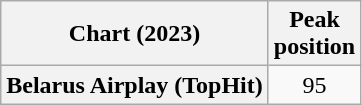<table class="wikitable plainrowheaders" style="text-align:center">
<tr>
<th scope="col">Chart (2023)</th>
<th scope="col">Peak<br>position</th>
</tr>
<tr>
<th scope="row">Belarus Airplay (TopHit)</th>
<td>95</td>
</tr>
</table>
